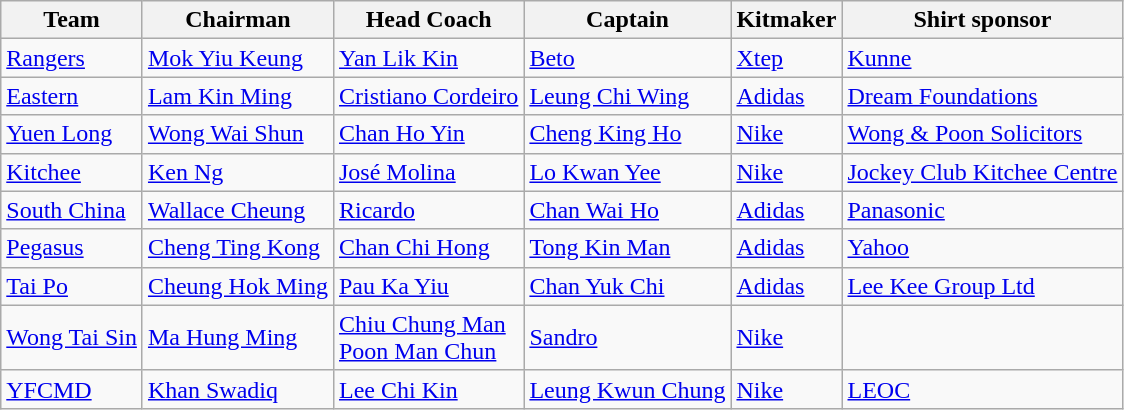<table class="wikitable sortable" style="text-align: left;">
<tr>
<th>Team</th>
<th>Chairman</th>
<th>Head Coach</th>
<th>Captain</th>
<th>Kitmaker</th>
<th>Shirt sponsor</th>
</tr>
<tr>
<td><a href='#'>Rangers</a></td>
<td><a href='#'>Mok Yiu Keung</a></td>
<td><a href='#'>Yan Lik Kin</a></td>
<td> <a href='#'>Beto</a></td>
<td><a href='#'>Xtep</a></td>
<td><a href='#'>Kunne</a></td>
</tr>
<tr>
<td><a href='#'>Eastern</a></td>
<td><a href='#'>Lam Kin Ming</a></td>
<td><a href='#'>Cristiano Cordeiro</a></td>
<td><a href='#'>Leung Chi Wing</a></td>
<td><a href='#'>Adidas</a></td>
<td><a href='#'>Dream Foundations</a></td>
</tr>
<tr>
<td><a href='#'>Yuen Long</a></td>
<td><a href='#'>Wong Wai Shun</a></td>
<td><a href='#'>Chan Ho Yin</a></td>
<td><a href='#'>Cheng King Ho</a></td>
<td><a href='#'>Nike</a></td>
<td><a href='#'>Wong & Poon Solicitors</a></td>
</tr>
<tr>
<td><a href='#'>Kitchee</a></td>
<td><a href='#'>Ken Ng</a></td>
<td> <a href='#'>José Molina</a></td>
<td><a href='#'>Lo Kwan Yee</a></td>
<td><a href='#'>Nike</a></td>
<td><a href='#'>Jockey Club Kitchee Centre</a></td>
</tr>
<tr>
<td><a href='#'>South China</a></td>
<td><a href='#'>Wallace Cheung</a></td>
<td> <a href='#'>Ricardo</a></td>
<td><a href='#'>Chan Wai Ho</a></td>
<td><a href='#'>Adidas</a></td>
<td><a href='#'>Panasonic</a></td>
</tr>
<tr>
<td><a href='#'>Pegasus</a></td>
<td><a href='#'>Cheng Ting Kong</a></td>
<td><a href='#'>Chan Chi Hong</a></td>
<td><a href='#'>Tong Kin Man</a></td>
<td><a href='#'>Adidas</a></td>
<td><a href='#'>Yahoo</a></td>
</tr>
<tr>
<td><a href='#'>Tai Po</a></td>
<td><a href='#'>Cheung Hok Ming</a></td>
<td><a href='#'>Pau Ka Yiu</a></td>
<td><a href='#'>Chan Yuk Chi</a></td>
<td><a href='#'>Adidas</a></td>
<td><a href='#'>Lee Kee Group Ltd</a></td>
</tr>
<tr>
<td><a href='#'>Wong Tai Sin</a></td>
<td><a href='#'>Ma Hung Ming</a></td>
<td><a href='#'>Chiu Chung Man</a> <br>  <a href='#'>Poon Man Chun</a></td>
<td> <a href='#'>Sandro</a></td>
<td><a href='#'>Nike</a></td>
<td></td>
</tr>
<tr>
<td><a href='#'>YFCMD</a></td>
<td><a href='#'>Khan Swadiq</a></td>
<td><a href='#'>Lee Chi Kin</a></td>
<td><a href='#'>Leung Kwun Chung</a></td>
<td><a href='#'>Nike</a></td>
<td><a href='#'>LEOC</a></td>
</tr>
</table>
